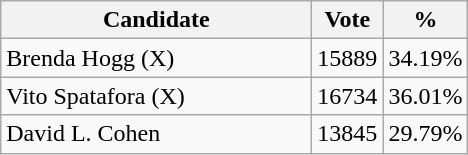<table class="wikitable">
<tr>
<th bgcolor="#DDDDFF" width="200px">Candidate</th>
<th bgcolor="#DDDDFF">Vote</th>
<th bgcolor="#DDDDFF">%</th>
</tr>
<tr>
<td>Brenda Hogg (X)</td>
<td>15889</td>
<td>34.19%</td>
</tr>
<tr>
<td>Vito Spatafora (X)</td>
<td>16734</td>
<td>36.01%</td>
</tr>
<tr>
<td>David L. Cohen</td>
<td>13845</td>
<td>29.79%</td>
</tr>
</table>
